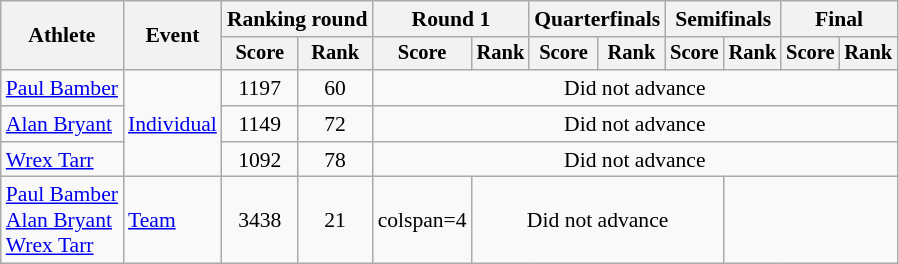<table class="wikitable" style="font-size:90%">
<tr>
<th rowspan=2>Athlete</th>
<th rowspan=2>Event</th>
<th colspan="2">Ranking round</th>
<th colspan="2">Round 1</th>
<th colspan="2">Quarterfinals</th>
<th colspan="2">Semifinals</th>
<th colspan="2">Final</th>
</tr>
<tr style="font-size:95%">
<th>Score</th>
<th>Rank</th>
<th>Score</th>
<th>Rank</th>
<th>Score</th>
<th>Rank</th>
<th>Score</th>
<th>Rank</th>
<th>Score</th>
<th>Rank</th>
</tr>
<tr align=center>
<td align=left><a href='#'>Paul Bamber</a></td>
<td align=left rowspan=3><a href='#'>Individual</a></td>
<td>1197</td>
<td>60</td>
<td colspan=8>Did not advance</td>
</tr>
<tr align=center>
<td align=left><a href='#'>Alan Bryant</a></td>
<td>1149</td>
<td>72</td>
<td colspan=8>Did not advance</td>
</tr>
<tr align=center>
<td align=left><a href='#'>Wrex Tarr</a></td>
<td>1092</td>
<td>78</td>
<td colspan=8>Did not advance</td>
</tr>
<tr align=center>
<td align=left><a href='#'>Paul Bamber</a><br><a href='#'>Alan Bryant</a><br><a href='#'>Wrex Tarr</a></td>
<td align=left><a href='#'>Team</a></td>
<td>3438</td>
<td>21</td>
<td>colspan=4</td>
<td colspan=4>Did not advance</td>
</tr>
</table>
